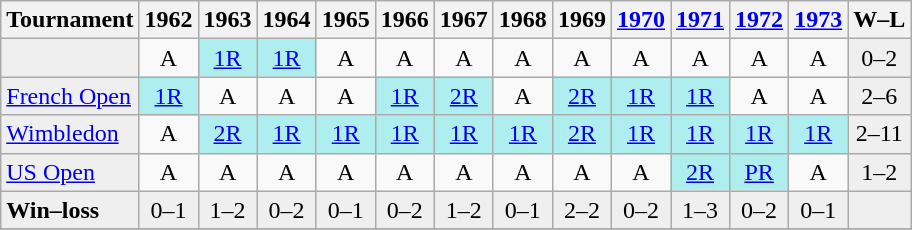<table class="wikitable">
<tr>
<th>Tournament</th>
<th>1962</th>
<th>1963</th>
<th>1964</th>
<th>1965</th>
<th>1966</th>
<th>1967</th>
<th>1968</th>
<th>1969</th>
<th><a href='#'>1970</a></th>
<th><a href='#'>1971</a></th>
<th><a href='#'>1972</a></th>
<th><a href='#'>1973</a></th>
<th>W–L</th>
</tr>
<tr>
<td style="background:#EFEFEF;"></td>
<td align="center">A</td>
<td align="center"  style="background:#afeeee;"><a href='#'>1R</a></td>
<td align="center"  style="background:#afeeee;"><a href='#'>1R</a></td>
<td align="center">A</td>
<td align="center">A</td>
<td align="center">A</td>
<td align="center">A</td>
<td align="center">A</td>
<td align="center">A</td>
<td align="center">A</td>
<td align="center">A</td>
<td align="center">A</td>
<td align="center"  style="background:#EFEFEF;">0–2</td>
</tr>
<tr>
<td style="background:#EFEFEF;"><a href='#'>French Open</a></td>
<td align="center"  style="background:#afeeee;"><a href='#'>1R</a></td>
<td align="center">A</td>
<td align="center">A</td>
<td align="center">A</td>
<td align="center"  style="background:#afeeee;"><a href='#'>1R</a></td>
<td align="center"  style="background:#afeeee;"><a href='#'>2R</a></td>
<td align="center">A</td>
<td align="center"  style="background:#afeeee;"><a href='#'>2R</a></td>
<td align="center"  style="background:#afeeee;"><a href='#'>1R</a></td>
<td align="center"  style="background:#afeeee;"><a href='#'>1R</a></td>
<td align="center">A</td>
<td align="center">A</td>
<td align="center"  style="background:#EFEFEF;">2–6</td>
</tr>
<tr>
<td style="background:#EFEFEF;"><a href='#'>Wimbledon</a></td>
<td align="center">A</td>
<td align="center"  style="background:#afeeee;"><a href='#'>2R</a></td>
<td align="center"  style="background:#afeeee;"><a href='#'>1R</a></td>
<td align="center"  style="background:#afeeee;"><a href='#'>1R</a></td>
<td align="center"  style="background:#afeeee;"><a href='#'>1R</a></td>
<td align="center"  style="background:#afeeee;"><a href='#'>1R</a></td>
<td align="center"  style="background:#afeeee;"><a href='#'>1R</a></td>
<td align="center"  style="background:#afeeee;"><a href='#'>2R</a></td>
<td align="center"  style="background:#afeeee;"><a href='#'>1R</a></td>
<td align="center"  style="background:#afeeee;"><a href='#'>1R</a></td>
<td align="center"  style="background:#afeeee;"><a href='#'>1R</a></td>
<td align="center"  style="background:#afeeee;"><a href='#'>1R</a></td>
<td align="center"  style="background:#EFEFEF;">2–11</td>
</tr>
<tr>
<td style="background:#EFEFEF;"><a href='#'>US Open</a></td>
<td align="center">A</td>
<td align="center">A</td>
<td align="center">A</td>
<td align="center">A</td>
<td align="center">A</td>
<td align="center">A</td>
<td align="center">A</td>
<td align="center">A</td>
<td align="center">A</td>
<td align="center"  style="background:#afeeee;"><a href='#'>2R</a></td>
<td align="center" style="background:#afeeee;"><a href='#'>PR</a></td>
<td align="center">A</td>
<td align="center"  style="background:#EFEFEF;">1–2</td>
</tr>
<tr>
<td style="background:#EFEFEF;"><strong>Win–loss</strong></td>
<td align="center" style="background:#EFEFEF;">0–1</td>
<td align="center" style="background:#EFEFEF;">1–2</td>
<td align="center" style="background:#EFEFEF;">0–2</td>
<td align="center" style="background:#EFEFEF;">0–1</td>
<td align="center" style="background:#EFEFEF;">0–2</td>
<td align="center" style="background:#EFEFEF;">1–2</td>
<td align="center" style="background:#EFEFEF;">0–1</td>
<td align="center" style="background:#EFEFEF;">2–2</td>
<td align="center" style="background:#EFEFEF;">0–2</td>
<td align="center" style="background:#EFEFEF;">1–3</td>
<td align="center" style="background:#EFEFEF;">0–2</td>
<td align="center" style="background:#EFEFEF;">0–1</td>
<td align="center" style="background:#EFEFEF;"></td>
</tr>
<tr>
</tr>
</table>
